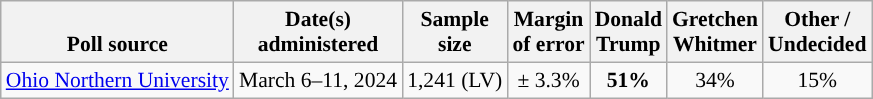<table class="wikitable sortable mw-datatable" style="font-size:90%;text-align:center;line-height:17px">
<tr valign=bottom>
<th>Poll source</th>
<th>Date(s)<br>administered</th>
<th>Sample<br>size</th>
<th>Margin<br>of error</th>
<th class="unsortable">Donald<br>Trump<br></th>
<th class="unsortable">Gretchen<br>Whitmer<br></th>
<th class="unsortable">Other /<br>Undecided</th>
</tr>
<tr>
<td style="text-align:left;"><a href='#'>Ohio Northern University</a><br></td>
<td data-sort-value="2024-03-13">March 6–11, 2024</td>
<td>1,241 (LV)</td>
<td>± 3.3%</td>
<td style="background-color:"><strong>51%</strong></td>
<td>34%</td>
<td>15%</td>
</tr>
</table>
